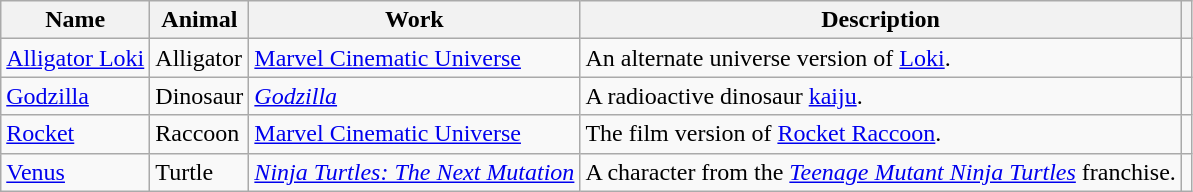<table class="wikitable sortable">
<tr>
<th>Name</th>
<th>Animal</th>
<th>Work</th>
<th>Description</th>
<th></th>
</tr>
<tr>
<td><a href='#'>Alligator Loki</a></td>
<td>Alligator</td>
<td><a href='#'>Marvel Cinematic Universe</a></td>
<td>An alternate universe version of <a href='#'>Loki</a>.</td>
<td></td>
</tr>
<tr>
<td><a href='#'>Godzilla</a></td>
<td>Dinosaur</td>
<td><em><a href='#'>Godzilla</a></em></td>
<td>A radioactive dinosaur <a href='#'>kaiju</a>.</td>
<td></td>
</tr>
<tr>
<td><a href='#'>Rocket</a></td>
<td>Raccoon</td>
<td><a href='#'>Marvel Cinematic Universe</a></td>
<td>The film version of <a href='#'>Rocket Raccoon</a>.</td>
<td></td>
</tr>
<tr>
<td><a href='#'>Venus</a></td>
<td>Turtle</td>
<td><em><a href='#'>Ninja Turtles: The Next Mutation</a></em></td>
<td>A character from the <em><a href='#'>Teenage Mutant Ninja Turtles</a></em> franchise.</td>
<td></td>
</tr>
</table>
